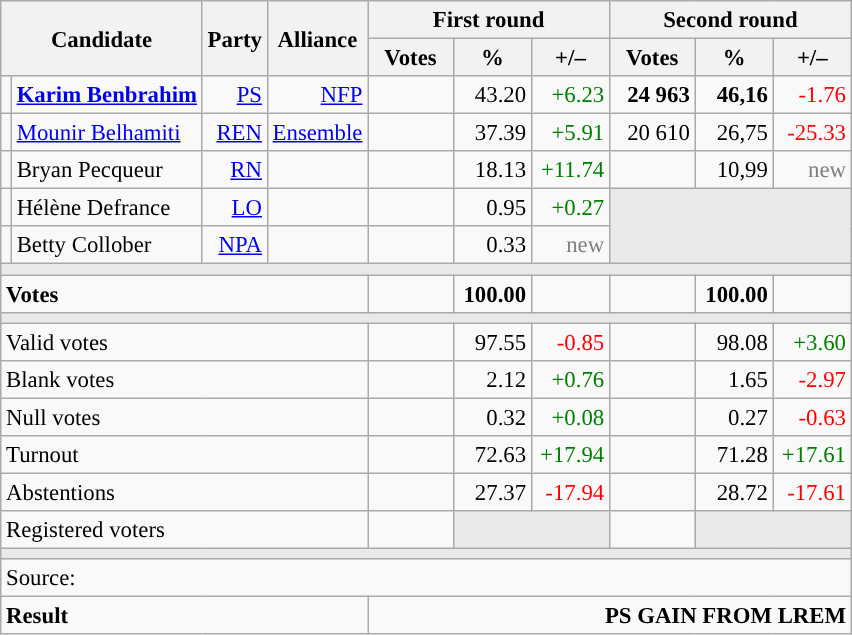<table class="wikitable" style="text-align:right;font-size:95%;">
<tr>
<th rowspan="2" colspan="2">Candidate</th>
<th colspan="1" rowspan="2">Party</th>
<th colspan="1" rowspan="2">Alliance</th>
<th colspan="3">First round</th>
<th colspan="3">Second round</th>
</tr>
<tr>
<th style="width:50px;">Votes</th>
<th style="width:45px;">%</th>
<th style="width:45px;">+/–</th>
<th style="width:50px;">Votes</th>
<th style="width:45px;">%</th>
<th style="width:45px;">+/–</th>
</tr>
<tr>
<td style="color:inherit;background:"></td>
<td style="text-align:left;"><strong><a href='#'>Karim Benbrahim</a></strong></td>
<td><a href='#'>PS</a></td>
<td><a href='#'>NFP</a></td>
<td></td>
<td>43.20</td>
<td style="color:green;">+6.23</td>
<td><strong>24 963</strong></td>
<td><strong>46,16</strong></td>
<td style="color:red;">-1.76</td>
</tr>
<tr>
<td style="color:inherit;background:"></td>
<td style="text-align:left;"><a href='#'>Mounir Belhamiti</a></td>
<td><a href='#'>REN</a></td>
<td><a href='#'>Ensemble</a></td>
<td></td>
<td>37.39</td>
<td style="color:green;">+5.91</td>
<td>20 610</td>
<td>26,75</td>
<td style="color:red;">-25.33</td>
</tr>
<tr>
<td style="color:inherit;background:"></td>
<td style="text-align:left;">Bryan Pecqueur</td>
<td><a href='#'>RN</a></td>
<td></td>
<td></td>
<td>18.13</td>
<td style="color:green;">+11.74</td>
<td></td>
<td>10,99</td>
<td style="color:grey;">new</td>
</tr>
<tr>
<td style="color:inherit;background:"></td>
<td style="text-align:left;">Hélène Defrance</td>
<td><a href='#'>LO</a></td>
<td></td>
<td></td>
<td>0.95</td>
<td style="color:green;">+0.27</td>
<td colspan="3" rowspan="2" style="background:#E9E9E9;"></td>
</tr>
<tr>
<td style="color:inherit;background:"></td>
<td style="text-align:left;">Betty Collober</td>
<td><a href='#'>NPA</a></td>
<td></td>
<td></td>
<td>0.33</td>
<td style="color:grey;">new</td>
</tr>
<tr>
<td colspan="10" style="background:#E9E9E9;"></td>
</tr>
<tr style="font-weight:bold;">
<td colspan="4" style="text-align:left;">Votes</td>
<td></td>
<td>100.00</td>
<td></td>
<td></td>
<td>100.00</td>
<td></td>
</tr>
<tr>
<td colspan="10" style="background:#E9E9E9;"></td>
</tr>
<tr>
<td colspan="4" style="text-align:left;">Valid votes</td>
<td></td>
<td>97.55</td>
<td style="color:red;">-0.85</td>
<td></td>
<td>98.08</td>
<td style="color:green;">+3.60</td>
</tr>
<tr>
<td colspan="4" style="text-align:left;">Blank votes</td>
<td></td>
<td>2.12</td>
<td style="color:green;">+0.76</td>
<td></td>
<td>1.65</td>
<td style="color:red;">-2.97</td>
</tr>
<tr>
<td colspan="4" style="text-align:left;">Null votes</td>
<td></td>
<td>0.32</td>
<td style="color:green;">+0.08</td>
<td></td>
<td>0.27</td>
<td style="color:red;">-0.63</td>
</tr>
<tr>
<td colspan="4" style="text-align:left;">Turnout</td>
<td></td>
<td>72.63</td>
<td style="color:green;">+17.94</td>
<td></td>
<td>71.28</td>
<td style="color:green;">+17.61</td>
</tr>
<tr>
<td colspan="4" style="text-align:left;">Abstentions</td>
<td></td>
<td>27.37</td>
<td style="color:red;">-17.94</td>
<td></td>
<td>28.72</td>
<td style="color:red;">-17.61</td>
</tr>
<tr>
<td colspan="4" style="text-align:left;">Registered voters</td>
<td></td>
<td colspan="2" style="background:#E9E9E9;"></td>
<td></td>
<td colspan="2" style="background:#E9E9E9;"></td>
</tr>
<tr>
<td colspan="10" style="background:#E9E9E9;"></td>
</tr>
<tr>
<td colspan="10" style="text-align:left;">Source: </td>
</tr>
<tr style="font-weight:bold">
<td colspan="4" style="text-align:left;">Result</td>
<td colspan="6" style="background-color:">PS GAIN FROM LREM</td>
</tr>
</table>
